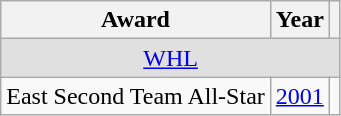<table class="wikitable">
<tr>
<th>Award</th>
<th>Year</th>
<th></th>
</tr>
<tr ALIGN="center" bgcolor="#e0e0e0">
<td colspan="3"><a href='#'>WHL</a></td>
</tr>
<tr>
<td>East Second Team All-Star</td>
<td><a href='#'>2001</a></td>
<td></td>
</tr>
</table>
